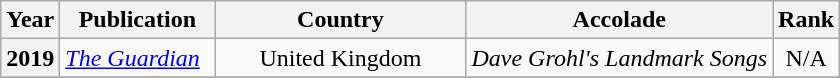<table class="wikitable plainrowheaders" style="text-align:left;">
<tr>
<th scope="col">Year</th>
<th scope="col" style="width:6em;">Publication</th>
<th scope="col" style="width:10em;">Country</th>
<th scope="col">Accolade</th>
<th scope="col">Rank</th>
</tr>
<tr>
<th scope="row">2019</th>
<td><em><a href='#'>The Guardian</a></em></td>
<td style="text-align:center;" rowspan="1">United Kingdom</td>
<td><em>Dave Grohl's Landmark Songs</em></td>
<td style="text-align:center;">N/A</td>
</tr>
<tr>
</tr>
</table>
